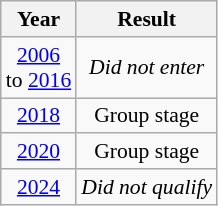<table class="wikitable" style="text-align: center; font-size:90%">
<tr>
<th>Year</th>
<th>Result</th>
</tr>
<tr>
<td> <a href='#'>2006</a><br>to  <a href='#'>2016</a></td>
<td><em>Did not enter</em></td>
</tr>
<tr>
<td> <a href='#'>2018</a></td>
<td>Group stage</td>
</tr>
<tr>
<td> <a href='#'>2020</a></td>
<td>Group stage</td>
</tr>
<tr>
<td> <a href='#'>2024</a></td>
<td><em>Did not qualify</em></td>
</tr>
</table>
